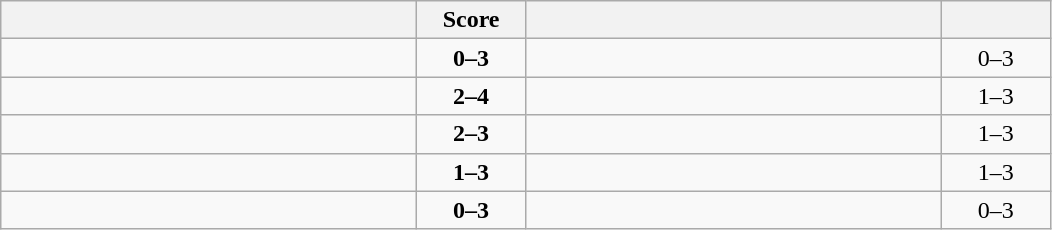<table class="wikitable" style="text-align: center; ">
<tr>
<th align="right" width="270"></th>
<th width="65">Score</th>
<th align="left" width="270"></th>
<th width="65"></th>
</tr>
<tr>
<td align="left"></td>
<td><strong>0–3</strong></td>
<td align="left"><strong></strong></td>
<td>0–3 <strong></strong></td>
</tr>
<tr>
<td align="left"></td>
<td><strong>2–4</strong></td>
<td align="left"><strong></strong></td>
<td>1–3 <strong></strong></td>
</tr>
<tr>
<td align="left"></td>
<td><strong>2–3</strong></td>
<td align="left"><strong></strong></td>
<td>1–3 <strong></strong></td>
</tr>
<tr>
<td align="left"></td>
<td><strong>1–3</strong></td>
<td align="left"><strong></strong></td>
<td>1–3 <strong></strong></td>
</tr>
<tr>
<td align="left"></td>
<td><strong>0–3</strong></td>
<td align="left"><strong></strong></td>
<td>0–3 <strong></strong></td>
</tr>
</table>
